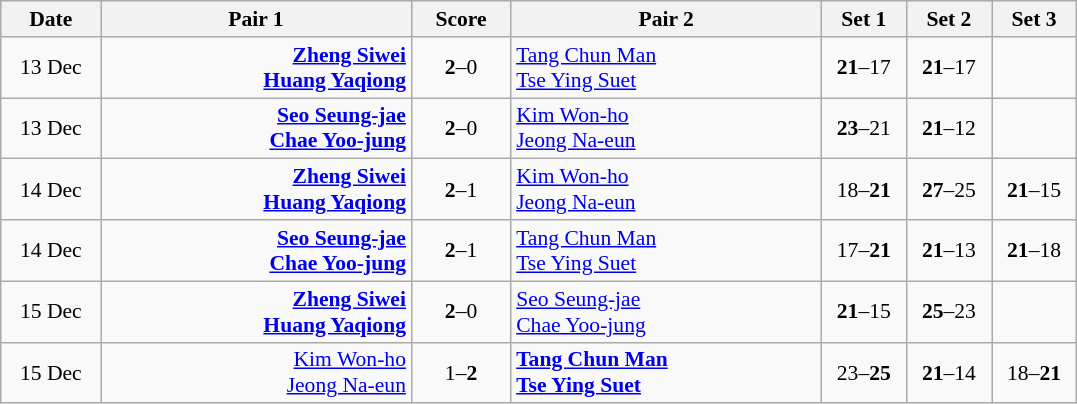<table class="wikitable" style="text-align: center; font-size:90%">
<tr>
<th width="60">Date</th>
<th width="200">Pair 1</th>
<th width="60">Score</th>
<th width="200">Pair 2</th>
<th width="50">Set 1</th>
<th width="50">Set 2</th>
<th width="50">Set 3</th>
</tr>
<tr>
<td>13 Dec</td>
<td align="right"><strong><a href='#'>Zheng Siwei</a> <br><a href='#'>Huang Yaqiong</a> </strong></td>
<td align="center"><strong>2</strong>–0</td>
<td align="left"> <a href='#'>Tang Chun Man</a><br> <a href='#'>Tse Ying Suet</a></td>
<td><strong>21</strong>–17</td>
<td><strong>21</strong>–17</td>
<td></td>
</tr>
<tr>
<td>13 Dec</td>
<td align="right"><strong><a href='#'>Seo Seung-jae</a> <br><a href='#'>Chae Yoo-jung</a> </strong></td>
<td align="center"><strong>2</strong>–0</td>
<td align="left"> <a href='#'>Kim Won-ho</a><br> <a href='#'>Jeong Na-eun</a></td>
<td><strong>23</strong>–21</td>
<td><strong>21</strong>–12</td>
<td></td>
</tr>
<tr>
<td>14 Dec</td>
<td align="right"><strong><a href='#'>Zheng Siwei</a> <br><a href='#'>Huang Yaqiong</a> </strong></td>
<td align="center"><strong>2</strong>–1</td>
<td align="left"> <a href='#'>Kim Won-ho</a><br> <a href='#'>Jeong Na-eun</a></td>
<td>18–<strong>21</strong></td>
<td><strong>27</strong>–25</td>
<td><strong>21</strong>–15</td>
</tr>
<tr>
<td>14 Dec</td>
<td align="right"><strong><a href='#'>Seo Seung-jae</a> <br><a href='#'>Chae Yoo-jung</a> </strong></td>
<td align="center"><strong>2</strong>–1</td>
<td align="left"> <a href='#'>Tang Chun Man</a><br> <a href='#'>Tse Ying Suet</a></td>
<td>17–<strong>21</strong></td>
<td><strong>21</strong>–13</td>
<td><strong>21</strong>–18</td>
</tr>
<tr>
<td>15 Dec</td>
<td align="right"><strong><a href='#'>Zheng Siwei</a> <br><a href='#'>Huang Yaqiong</a> </strong></td>
<td align="center"><strong>2</strong>–0</td>
<td align="left"> <a href='#'>Seo Seung-jae</a><br> <a href='#'>Chae Yoo-jung</a></td>
<td><strong>21</strong>–15</td>
<td><strong>25</strong>–23</td>
<td></td>
</tr>
<tr>
<td>15 Dec</td>
<td align="right"><a href='#'>Kim Won-ho</a> <br><a href='#'>Jeong Na-eun</a> </td>
<td align="center">1–<strong>2</strong></td>
<td align="left"><strong> <a href='#'>Tang Chun Man</a><br> <a href='#'>Tse Ying Suet</a></strong></td>
<td>23–<strong>25</strong></td>
<td><strong>21</strong>–14</td>
<td>18–<strong>21</strong></td>
</tr>
</table>
